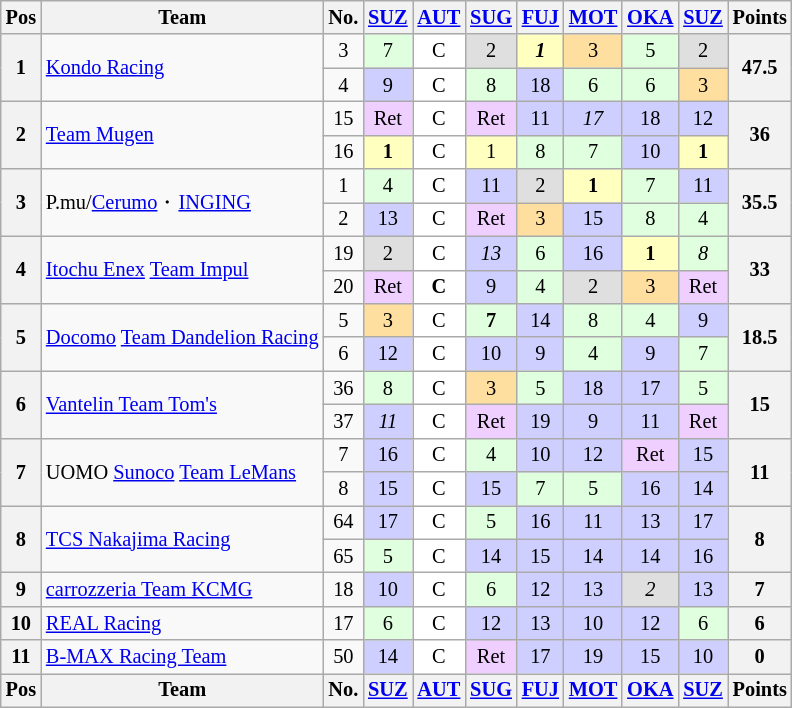<table class="wikitable" style="font-size:85%; text-align:center">
<tr style="background:#f9f9f9" valign="top">
<th valign="middle">Pos</th>
<th valign="middle">Team</th>
<th valign="middle">No.</th>
<th><a href='#'>SUZ</a></th>
<th><a href='#'>AUT</a></th>
<th><a href='#'>SUG</a></th>
<th><a href='#'>FUJ</a></th>
<th><a href='#'>MOT</a></th>
<th><a href='#'>OKA</a></th>
<th><a href='#'>SUZ</a></th>
<th valign="middle">Points</th>
</tr>
<tr>
<th rowspan=2>1</th>
<td align="left" rowspan=2><a href='#'>Kondo Racing</a></td>
<td>3</td>
<td style="background:#dfffdf;">7</td>
<td style="background:#ffffff;">C</td>
<td style="background:#dfdfdf;">2</td>
<td style="background:#ffffbf;"><strong><em>1</em></strong></td>
<td style="background:#ffdf9f;">3</td>
<td style="background:#dfffdf;">5</td>
<td style="background:#dfdfdf;">2</td>
<th rowspan=2>47.5</th>
</tr>
<tr>
<td>4</td>
<td style="background:#cfcfff;">9</td>
<td style="background:#ffffff;">C</td>
<td style="background:#dfffdf;">8</td>
<td style="background:#cfcfff;">18</td>
<td style="background:#dfffdf;">6</td>
<td style="background:#dfffdf;">6</td>
<td style="background:#ffdf9f;">3</td>
</tr>
<tr>
<th rowspan=2>2</th>
<td align="left" rowspan=2><a href='#'>Team Mugen</a></td>
<td>15</td>
<td style="background:#efcfff;">Ret</td>
<td style="background:#ffffff;">C</td>
<td style="background:#efcfff;">Ret</td>
<td style="background:#cfcfff;">11</td>
<td style="background:#cfcfff;"><em>17</em></td>
<td style="background:#cfcfff;">18</td>
<td style="background:#cfcfff;">12</td>
<th rowspan=2>36</th>
</tr>
<tr>
<td>16</td>
<td style="background:#ffffbf;"><strong>1</strong></td>
<td style="background:#ffffff;">C</td>
<td style="background:#ffffbf;">1</td>
<td style="background:#dfffdf;">8</td>
<td style="background:#dfffdf;">7</td>
<td style="background:#cfcfff;">10</td>
<td style="background:#ffffbf;"><strong>1</strong></td>
</tr>
<tr>
<th rowspan=2>3</th>
<td align="left" rowspan=2>P.mu/<a href='#'>Cerumo</a>・<a href='#'>INGING</a></td>
<td>1</td>
<td style="background:#dfffdf;">4</td>
<td style="background:#ffffff;">C</td>
<td style="background:#cfcfff;">11</td>
<td style="background:#dfdfdf;">2</td>
<td style="background:#ffffbf;"><strong>1</strong></td>
<td style="background:#dfffdf;">7</td>
<td style="background:#cfcfff;">11</td>
<th rowspan=2>35.5</th>
</tr>
<tr>
<td>2</td>
<td style="background:#cfcfff;">13</td>
<td style="background:#ffffff;">C</td>
<td style="background:#efcfff;">Ret</td>
<td style="background:#ffdf9f;">3</td>
<td style="background:#cfcfff;">15</td>
<td style="background:#dfffdf;">8</td>
<td style="background:#dfffdf;">4</td>
</tr>
<tr>
<th rowspan=2>4</th>
<td align="left" rowspan=2><a href='#'>Itochu Enex</a> <a href='#'>Team Impul</a></td>
<td>19</td>
<td style="background:#dfdfdf;">2</td>
<td style="background:#ffffff;">C</td>
<td style="background:#cfcfff;"><em>13</em></td>
<td style="background:#dfffdf;">6</td>
<td style="background:#cfcfff;">16</td>
<td style="background:#ffffbf;"><strong>1</strong></td>
<td style="background:#dfffdf;"><em>8</em></td>
<th rowspan=2>33</th>
</tr>
<tr>
<td>20</td>
<td style="background:#efcfff;">Ret</td>
<td style="background:#ffffff;"><strong>C</strong></td>
<td style="background:#cfcfff;">9</td>
<td style="background:#dfffdf;">4</td>
<td style="background:#dfdfdf;">2</td>
<td style="background:#ffdf9f;">3</td>
<td style="background:#efcfff;">Ret</td>
</tr>
<tr>
<th rowspan=2>5</th>
<td align="left" rowspan=2><a href='#'>Docomo</a> <a href='#'>Team Dandelion Racing</a></td>
<td>5</td>
<td style="background:#ffdf9f;">3</td>
<td style="background:#ffffff;">C</td>
<td style="background:#dfffdf;"><strong>7</strong></td>
<td style="background:#cfcfff;">14</td>
<td style="background:#dfffdf;">8</td>
<td style="background:#dfffdf;">4</td>
<td style="background:#cfcfff;">9</td>
<th rowspan=2>18.5</th>
</tr>
<tr>
<td>6</td>
<td style="background:#cfcfff;">12</td>
<td style="background:#ffffff;">C</td>
<td style="background:#cfcfff;">10</td>
<td style="background:#cfcfff;">9</td>
<td style="background:#dfffdf;">4</td>
<td style="background:#cfcfff;">9</td>
<td style="background:#dfffdf;">7</td>
</tr>
<tr>
<th rowspan=2>6</th>
<td align="left" rowspan=2><a href='#'>Vantelin Team Tom's</a></td>
<td>36</td>
<td style="background:#dfffdf;">8</td>
<td style="background:#ffffff;">C</td>
<td style="background:#ffdf9f;">3</td>
<td style="background:#dfffdf;">5</td>
<td style="background:#cfcfff;">18</td>
<td style="background:#cfcfff;">17</td>
<td style="background:#dfffdf;">5</td>
<th rowspan=2>15</th>
</tr>
<tr>
<td>37</td>
<td style="background:#cfcfff;"><em>11</em></td>
<td style="background:#ffffff;">C</td>
<td style="background:#efcfff;">Ret</td>
<td style="background:#cfcfff;">19</td>
<td style="background:#cfcfff;">9</td>
<td style="background:#cfcfff;">11</td>
<td style="background:#efcfff;">Ret</td>
</tr>
<tr>
<th rowspan=2>7</th>
<td align="left" rowspan=2>UOMO <a href='#'>Sunoco</a> <a href='#'>Team LeMans</a></td>
<td>7</td>
<td style="background:#cfcfff;">16</td>
<td style="background:#ffffff;">C</td>
<td style="background:#dfffdf;">4</td>
<td style="background:#cfcfff;">10</td>
<td style="background:#cfcfff;">12</td>
<td style="background:#efcfff;">Ret</td>
<td style="background:#cfcfff;">15</td>
<th rowspan=2>11</th>
</tr>
<tr>
<td>8</td>
<td style="background:#cfcfff;">15</td>
<td style="background:#ffffff;">C</td>
<td style="background:#cfcfff;">15</td>
<td style="background:#dfffdf;">7</td>
<td style="background:#dfffdf;">5</td>
<td style="background:#cfcfff;">16</td>
<td style="background:#cfcfff;">14</td>
</tr>
<tr>
<th rowspan=2>8</th>
<td align="left" rowspan=2><a href='#'>TCS Nakajima Racing</a></td>
<td>64</td>
<td style="background:#cfcfff;">17</td>
<td style="background:#ffffff;">C</td>
<td style="background:#dfffdf;">5</td>
<td style="background:#cfcfff;">16</td>
<td style="background:#cfcfff;">11</td>
<td style="background:#cfcfff;">13</td>
<td style="background:#cfcfff;">17</td>
<th rowspan=2>8</th>
</tr>
<tr>
<td>65</td>
<td style="background:#dfffdf;">5</td>
<td style="background:#ffffff;">C</td>
<td style="background:#cfcfff;">14</td>
<td style="background:#cfcfff;">15</td>
<td style="background:#cfcfff;">14</td>
<td style="background:#cfcfff;">14</td>
<td style="background:#cfcfff;">16</td>
</tr>
<tr>
<th>9</th>
<td align="left"><a href='#'>carrozzeria Team KCMG</a></td>
<td>18</td>
<td style="background:#cfcfff;">10</td>
<td style="background:#ffffff;">C</td>
<td style="background:#dfffdf;">6</td>
<td style="background:#cfcfff;">12</td>
<td style="background:#cfcfff;">13</td>
<td style="background:#dfdfdf;"><em>2</em></td>
<td style="background:#cfcfff;">13</td>
<th>7</th>
</tr>
<tr>
<th>10</th>
<td align="left"><a href='#'>REAL Racing</a></td>
<td>17</td>
<td style="background:#dfffdf;">6</td>
<td style="background:#ffffff;">C</td>
<td style="background:#cfcfff;">12</td>
<td style="background:#cfcfff;">13</td>
<td style="background:#cfcfff;">10</td>
<td style="background:#cfcfff;">12</td>
<td style="background:#dfffdf;">6</td>
<th>6</th>
</tr>
<tr>
<th>11</th>
<td align="left"><a href='#'>B-MAX Racing Team</a></td>
<td>50</td>
<td style="background:#cfcfff;">14</td>
<td style="background:#ffffff;">C</td>
<td style="background:#efcfff;">Ret</td>
<td style="background:#cfcfff;">17</td>
<td style="background:#cfcfff;">19</td>
<td style="background:#cfcfff;">15</td>
<td style="background:#cfcfff;">10</td>
<th>0</th>
</tr>
<tr>
<th valign="middle">Pos</th>
<th valign="middle">Team</th>
<th valign="middle">No.</th>
<th><a href='#'>SUZ</a></th>
<th><a href='#'>AUT</a></th>
<th><a href='#'>SUG</a></th>
<th><a href='#'>FUJ</a></th>
<th><a href='#'>MOT</a></th>
<th><a href='#'>OKA</a></th>
<th><a href='#'>SUZ</a></th>
<th valign="middle">Points</th>
</tr>
</table>
